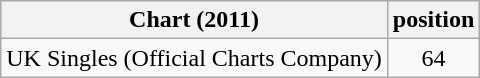<table class="wikitable plainrowheaders">
<tr>
<th scope="col">Chart (2011)</th>
<th scope="col">position</th>
</tr>
<tr>
<td>UK Singles (Official Charts Company)</td>
<td style="text-align:center">64</td>
</tr>
</table>
